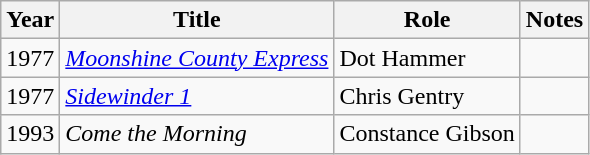<table class="wikitable sortable">
<tr>
<th>Year</th>
<th>Title</th>
<th>Role</th>
<th class="unsortable">Notes</th>
</tr>
<tr>
<td>1977</td>
<td><em><a href='#'>Moonshine County Express</a></em></td>
<td>Dot Hammer</td>
<td></td>
</tr>
<tr>
<td>1977</td>
<td><em><a href='#'>Sidewinder 1</a></em></td>
<td>Chris Gentry</td>
<td></td>
</tr>
<tr>
<td>1993</td>
<td><em>Come the Morning</em></td>
<td>Constance Gibson</td>
<td></td>
</tr>
</table>
